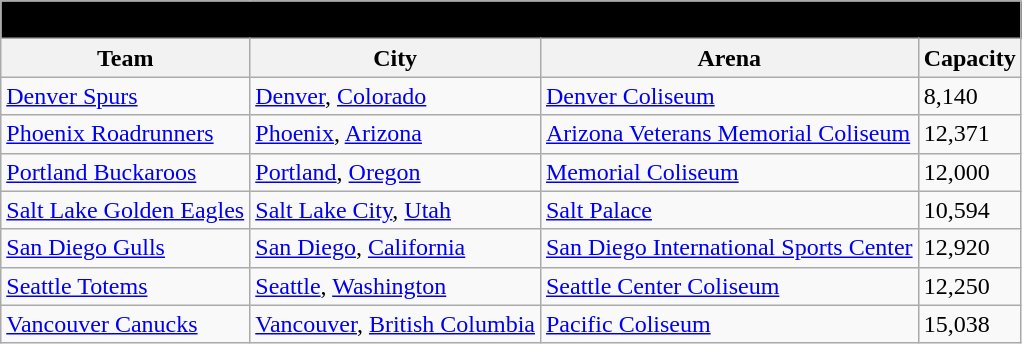<table class="wikitable" style="width:auto">
<tr>
<td bgcolor="#000000" align="center" colspan="6"><strong><span>1969–70 Western Hockey League</span></strong></td>
</tr>
<tr>
<th>Team</th>
<th>City</th>
<th>Arena</th>
<th>Capacity</th>
</tr>
<tr>
<td><a href='#'>Denver Spurs</a></td>
<td><a href='#'>Denver</a>, <a href='#'>Colorado</a></td>
<td><a href='#'>Denver Coliseum</a></td>
<td>8,140</td>
</tr>
<tr>
<td><a href='#'>Phoenix Roadrunners</a></td>
<td><a href='#'>Phoenix</a>, <a href='#'>Arizona</a></td>
<td><a href='#'>Arizona Veterans Memorial Coliseum</a></td>
<td>12,371</td>
</tr>
<tr>
<td><a href='#'>Portland Buckaroos</a></td>
<td><a href='#'>Portland</a>, <a href='#'>Oregon</a></td>
<td><a href='#'>Memorial Coliseum</a></td>
<td>12,000</td>
</tr>
<tr>
<td><a href='#'>Salt Lake Golden Eagles</a></td>
<td><a href='#'>Salt Lake City</a>, <a href='#'>Utah</a></td>
<td><a href='#'>Salt Palace</a></td>
<td>10,594</td>
</tr>
<tr>
<td><a href='#'>San Diego Gulls</a></td>
<td><a href='#'>San Diego</a>, <a href='#'>California</a></td>
<td><a href='#'>San Diego International Sports Center</a></td>
<td>12,920</td>
</tr>
<tr>
<td><a href='#'>Seattle Totems</a></td>
<td><a href='#'>Seattle</a>, <a href='#'>Washington</a></td>
<td><a href='#'>Seattle Center Coliseum</a></td>
<td>12,250</td>
</tr>
<tr>
<td><a href='#'>Vancouver Canucks</a></td>
<td><a href='#'>Vancouver</a>, <a href='#'>British Columbia</a></td>
<td><a href='#'>Pacific Coliseum</a></td>
<td>15,038</td>
</tr>
</table>
